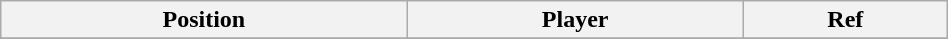<table class="wikitable sortable" style="width:50%; text-align:center; font-size:100%; text-align:left;">
<tr>
<th>Position</th>
<th>Player</th>
<th>Ref</th>
</tr>
<tr>
</tr>
</table>
